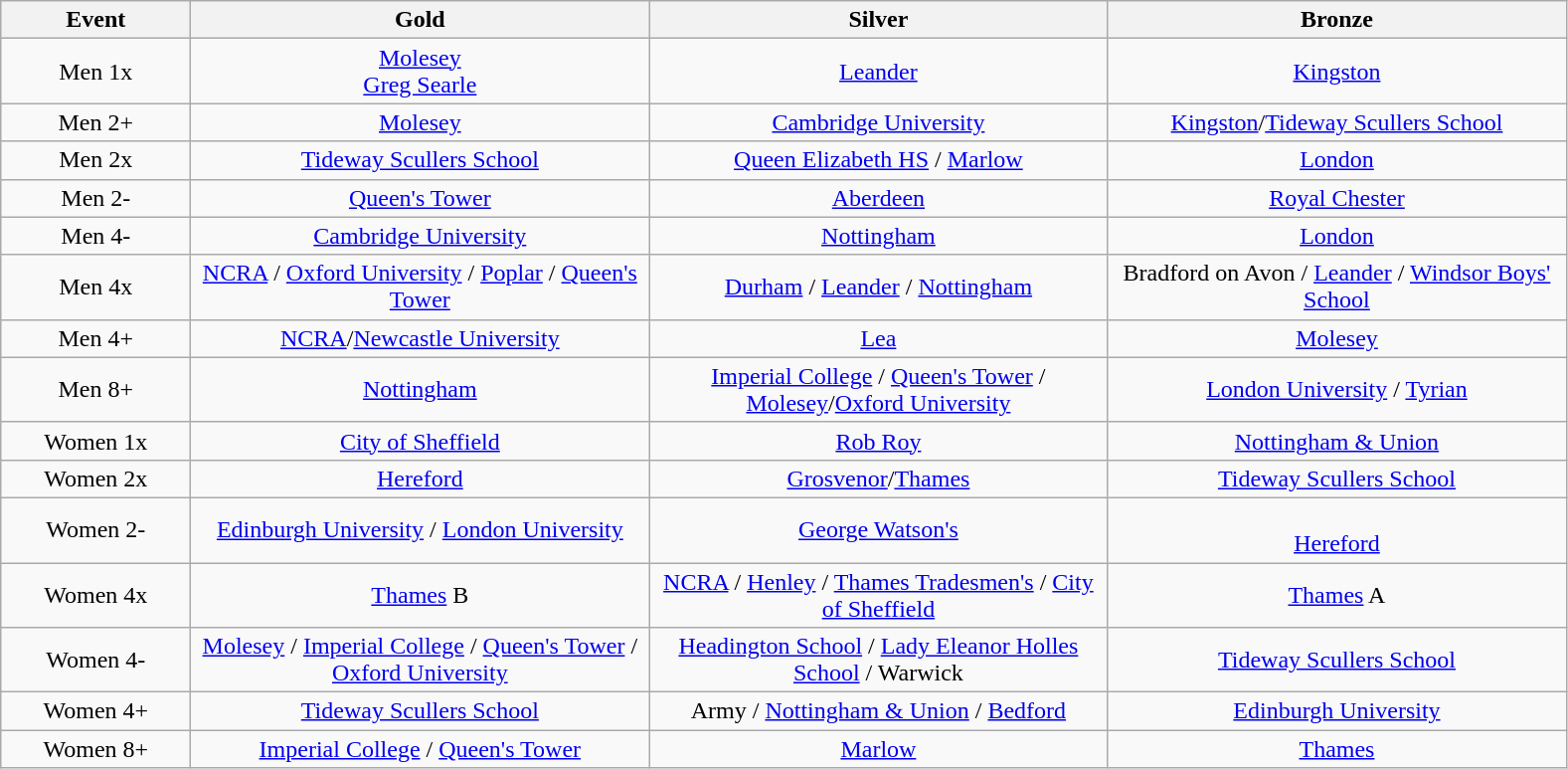<table class="wikitable" style="text-align:center">
<tr>
<th width=120>Event</th>
<th width=300>Gold</th>
<th width=300>Silver</th>
<th width=300>Bronze</th>
</tr>
<tr>
<td>Men 1x</td>
<td><a href='#'>Molesey</a><br><a href='#'>Greg Searle</a></td>
<td><a href='#'>Leander</a>  <br></td>
<td><a href='#'>Kingston</a> <br></td>
</tr>
<tr>
<td>Men 2+</td>
<td><a href='#'>Molesey</a> <br></td>
<td><a href='#'>Cambridge University</a><br></td>
<td><a href='#'>Kingston</a>/<a href='#'>Tideway Scullers School</a> <br></td>
</tr>
<tr>
<td>Men 2x</td>
<td><a href='#'>Tideway Scullers School</a><br></td>
<td><a href='#'>Queen Elizabeth HS</a> / <a href='#'>Marlow</a><br></td>
<td><a href='#'>London</a><br></td>
</tr>
<tr>
<td>Men 2-</td>
<td><a href='#'>Queen's Tower</a><br></td>
<td><a href='#'>Aberdeen</a> <br></td>
<td><a href='#'>Royal Chester</a>  <br></td>
</tr>
<tr>
<td>Men 4-</td>
<td><a href='#'>Cambridge University</a><br></td>
<td><a href='#'>Nottingham</a> <br></td>
<td><a href='#'>London</a><br></td>
</tr>
<tr>
<td>Men 4x</td>
<td><a href='#'>NCRA</a> / <a href='#'>Oxford University</a> / <a href='#'>Poplar</a> / <a href='#'>Queen's Tower</a> <br></td>
<td><a href='#'>Durham</a> / <a href='#'>Leander</a> / <a href='#'>Nottingham</a>  <br></td>
<td>Bradford on Avon / <a href='#'>Leander</a> / <a href='#'>Windsor Boys' School</a><br></td>
</tr>
<tr>
<td>Men 4+</td>
<td><a href='#'>NCRA</a>/<a href='#'>Newcastle University</a><br></td>
<td><a href='#'>Lea</a><br></td>
<td><a href='#'>Molesey</a><br></td>
</tr>
<tr>
<td>Men 8+</td>
<td><a href='#'>Nottingham</a><br></td>
<td><a href='#'>Imperial College</a> / <a href='#'>Queen's Tower</a> / <a href='#'>Molesey</a>/<a href='#'>Oxford University</a><br></td>
<td><a href='#'>London University</a> / <a href='#'>Tyrian</a><br></td>
</tr>
<tr>
<td>Women 1x</td>
<td><a href='#'>City of Sheffield</a><br></td>
<td><a href='#'>Rob Roy</a><br></td>
<td><a href='#'>Nottingham & Union</a> <br></td>
</tr>
<tr>
<td>Women 2x</td>
<td><a href='#'>Hereford</a><br></td>
<td><a href='#'>Grosvenor</a>/<a href='#'>Thames</a><br></td>
<td><a href='#'>Tideway Scullers School</a><br></td>
</tr>
<tr>
<td>Women 2-</td>
<td><a href='#'>Edinburgh University</a> / <a href='#'>London University</a><br></td>
<td><a href='#'>George Watson's</a><br></td>
<td><br><a href='#'>Hereford</a></td>
</tr>
<tr>
<td>Women 4x</td>
<td><a href='#'>Thames</a> B<br></td>
<td><a href='#'>NCRA</a> / <a href='#'>Henley</a> / <a href='#'>Thames Tradesmen's</a> / <a href='#'>City of Sheffield</a> <br></td>
<td><a href='#'>Thames</a> A <br></td>
</tr>
<tr>
<td>Women 4-</td>
<td><a href='#'>Molesey</a> / <a href='#'>Imperial College</a> / <a href='#'>Queen's Tower</a> / <a href='#'>Oxford University</a><br></td>
<td><a href='#'>Headington School</a> / <a href='#'>Lady Eleanor Holles School</a> / Warwick<br></td>
<td><a href='#'>Tideway Scullers School</a><br></td>
</tr>
<tr>
<td>Women 4+</td>
<td><a href='#'>Tideway Scullers School</a>  <br></td>
<td>Army / <a href='#'>Nottingham & Union</a> / <a href='#'>Bedford</a><br></td>
<td><a href='#'>Edinburgh University</a><br></td>
</tr>
<tr>
<td>Women 8+</td>
<td><a href='#'>Imperial College</a> / <a href='#'>Queen's Tower</a> <br></td>
<td><a href='#'>Marlow</a>  <br></td>
<td><a href='#'>Thames</a><br></td>
</tr>
</table>
